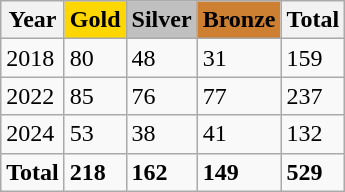<table class="wikitable">
<tr>
<th>Year</th>
<th style="background-color: #FFD700;">Gold</th>
<th style="background-color: #C0C0C0;">Silver</th>
<th style="background-color: #CD7F32;">Bronze</th>
<th>Total</th>
</tr>
<tr>
<td>2018</td>
<td>80</td>
<td>48</td>
<td>31</td>
<td>159</td>
</tr>
<tr>
<td>2022</td>
<td>85</td>
<td>76</td>
<td>77</td>
<td>237</td>
</tr>
<tr>
<td>2024</td>
<td>53</td>
<td>38</td>
<td>41</td>
<td>132</td>
</tr>
<tr>
<td><strong>Total</strong></td>
<td><strong>218</strong></td>
<td><strong>162</strong></td>
<td><strong>149</strong></td>
<td><strong>529</strong></td>
</tr>
</table>
